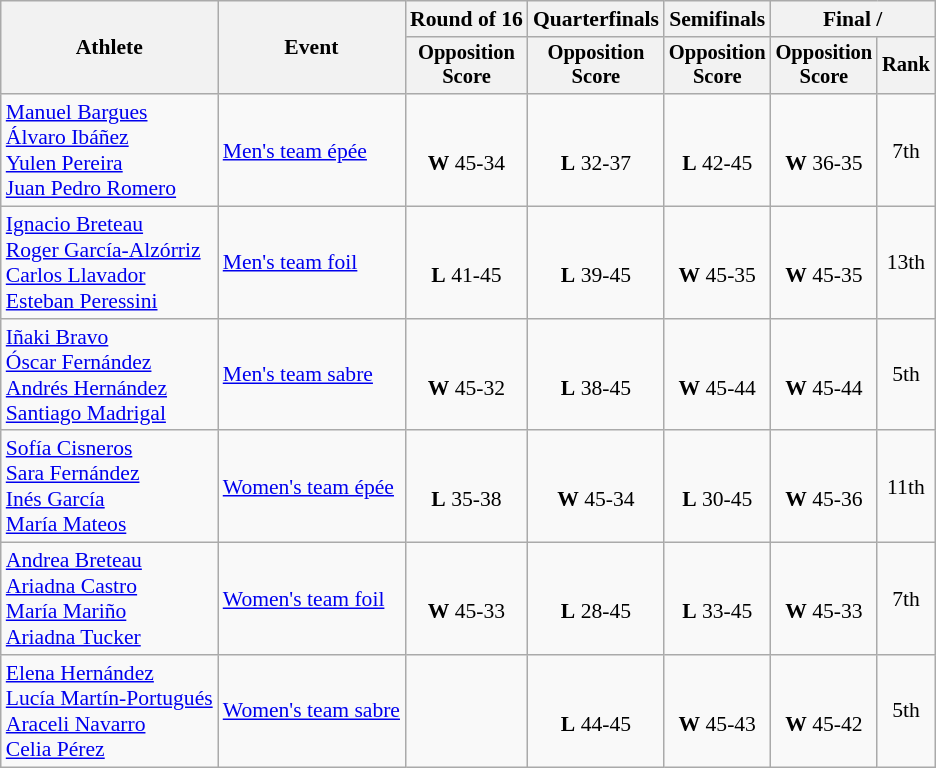<table class="wikitable" style="font-size:90%">
<tr>
<th rowspan=2>Athlete</th>
<th rowspan=2>Event</th>
<th>Round of 16</th>
<th>Quarterfinals</th>
<th>Semifinals</th>
<th colspan=2>Final / </th>
</tr>
<tr style="font-size:95%">
<th>Opposition<br>Score</th>
<th>Opposition<br>Score</th>
<th>Opposition<br>Score</th>
<th>Opposition<br>Score</th>
<th>Rank</th>
</tr>
<tr align=center>
<td align=left><a href='#'>Manuel Bargues</a><br><a href='#'>Álvaro Ibáñez</a><br><a href='#'>Yulen Pereira</a><br><a href='#'>Juan Pedro Romero</a></td>
<td style="text-align:left;"><a href='#'>Men's team épée</a></td>
<td><br><strong>W</strong> 45-34</td>
<td><br><strong>L</strong> 32-37</td>
<td><br><strong>L</strong> 42-45</td>
<td><br><strong>W</strong> 36-35</td>
<td>7th</td>
</tr>
<tr align=center>
<td align=left><a href='#'>Ignacio Breteau</a><br><a href='#'>Roger García-Alzórriz</a><br><a href='#'>Carlos Llavador</a><br><a href='#'>Esteban Peressini</a></td>
<td style="text-align:left;"><a href='#'>Men's team foil</a></td>
<td><br><strong>L</strong> 41-45</td>
<td><br><strong>L</strong> 39-45</td>
<td><br><strong>W</strong> 45-35</td>
<td><br><strong>W</strong> 45-35</td>
<td>13th</td>
</tr>
<tr align=center>
<td align=left><a href='#'>Iñaki Bravo</a><br><a href='#'>Óscar Fernández</a><br><a href='#'>Andrés Hernández</a><br><a href='#'>Santiago Madrigal</a></td>
<td style="text-align:left;"><a href='#'>Men's team sabre</a></td>
<td><br><strong>W</strong> 45-32</td>
<td><br><strong>L</strong> 38-45</td>
<td><br><strong>W</strong> 45-44</td>
<td><br><strong>W</strong> 45-44</td>
<td>5th</td>
</tr>
<tr align=center>
<td align=left><a href='#'>Sofía Cisneros</a><br><a href='#'>Sara Fernández</a><br><a href='#'>Inés García</a><br><a href='#'>María Mateos</a></td>
<td style="text-align:left;"><a href='#'>Women's team épée</a></td>
<td><br><strong>L</strong> 35-38</td>
<td><br><strong>W</strong> 45-34</td>
<td><br><strong>L</strong> 30-45</td>
<td><br><strong>W</strong> 45-36</td>
<td>11th</td>
</tr>
<tr align=center>
<td align=left><a href='#'>Andrea Breteau</a><br><a href='#'>Ariadna Castro</a><br><a href='#'>María Mariño</a><br><a href='#'>Ariadna Tucker</a></td>
<td style="text-align:left;"><a href='#'>Women's team foil</a></td>
<td><br><strong>W</strong> 45-33</td>
<td><br><strong>L</strong> 28-45</td>
<td><br><strong>L</strong> 33-45</td>
<td><br><strong>W</strong> 45-33</td>
<td>7th</td>
</tr>
<tr align=center>
<td align=left><a href='#'>Elena Hernández</a><br><a href='#'>Lucía Martín-Portugués</a><br><a href='#'>Araceli Navarro</a><br><a href='#'>Celia Pérez</a></td>
<td style="text-align:left;"><a href='#'>Women's team sabre</a></td>
<td></td>
<td><br><strong>L</strong> 44-45</td>
<td><br><strong>W</strong> 45-43</td>
<td><br><strong>W</strong> 45-42</td>
<td>5th</td>
</tr>
</table>
